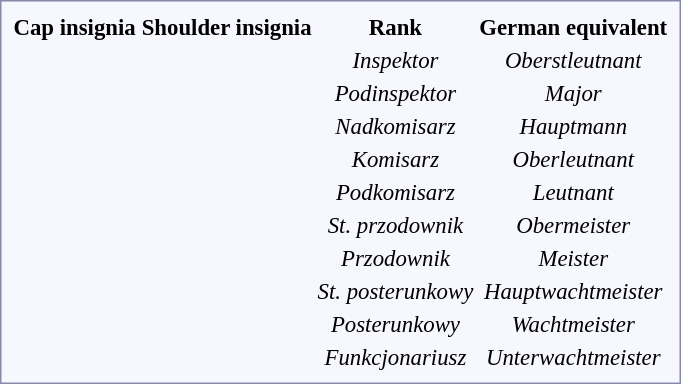<table style="border:1px solid #8888aa; background-color:#f7f8ff; text-align:center; padding:5px; font-size:95%; margin: 0px 12px 12px 0px;">
<tr style="text-align:center;">
<th>Cap insignia</th>
<th>Shoulder insignia</th>
<th>Rank</th>
<th>German equivalent</th>
</tr>
<tr>
<td></td>
<td></td>
<td><em>Inspektor</em></td>
<td><em>Oberstleutnant</em></td>
</tr>
<tr>
<td></td>
<td></td>
<td><em>Podinspektor</em></td>
<td><em>Major</em></td>
</tr>
<tr>
<td></td>
<td></td>
<td><em>Nadkomisarz</em></td>
<td><em>Hauptmann</em></td>
</tr>
<tr>
<td></td>
<td></td>
<td><em>Komisarz</em></td>
<td><em>Oberleutnant</em></td>
</tr>
<tr>
<td></td>
<td></td>
<td><em>Podkomisarz</em></td>
<td><em>Leutnant</em></td>
</tr>
<tr>
<td></td>
<td></td>
<td><em>St. przodownik</em></td>
<td><em>Obermeister</em></td>
</tr>
<tr>
<td></td>
<td></td>
<td><em>Przodownik</em></td>
<td><em>Meister</em></td>
</tr>
<tr>
<td></td>
<td></td>
<td><em>St. posterunkowy</em></td>
<td><em>Hauptwachtmeister</em></td>
</tr>
<tr>
<td></td>
<td></td>
<td><em>Posterunkowy</em></td>
<td><em>Wachtmeister</em></td>
</tr>
<tr>
<td></td>
<td></td>
<td><em>Funkcjonariusz</em></td>
<td><em>Unterwachtmeister</em></td>
</tr>
</table>
